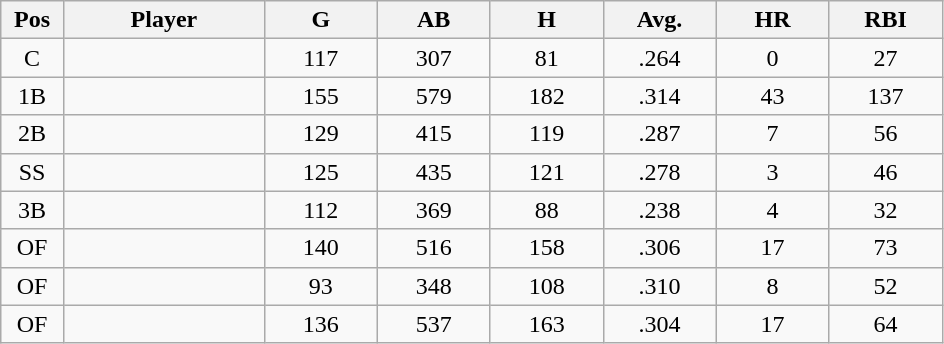<table class="wikitable sortable">
<tr>
<th bgcolor="#DDDDFF" width="5%">Pos</th>
<th bgcolor="#DDDDFF" width="16%">Player</th>
<th bgcolor="#DDDDFF" width="9%">G</th>
<th bgcolor="#DDDDFF" width="9%">AB</th>
<th bgcolor="#DDDDFF" width="9%">H</th>
<th bgcolor="#DDDDFF" width="9%">Avg.</th>
<th bgcolor="#DDDDFF" width="9%">HR</th>
<th bgcolor="#DDDDFF" width="9%">RBI</th>
</tr>
<tr align="center">
<td>C</td>
<td></td>
<td>117</td>
<td>307</td>
<td>81</td>
<td>.264</td>
<td>0</td>
<td>27</td>
</tr>
<tr align="center">
<td>1B</td>
<td></td>
<td>155</td>
<td>579</td>
<td>182</td>
<td>.314</td>
<td>43</td>
<td>137</td>
</tr>
<tr align="center">
<td>2B</td>
<td></td>
<td>129</td>
<td>415</td>
<td>119</td>
<td>.287</td>
<td>7</td>
<td>56</td>
</tr>
<tr align="center">
<td>SS</td>
<td></td>
<td>125</td>
<td>435</td>
<td>121</td>
<td>.278</td>
<td>3</td>
<td>46</td>
</tr>
<tr align="center">
<td>3B</td>
<td></td>
<td>112</td>
<td>369</td>
<td>88</td>
<td>.238</td>
<td>4</td>
<td>32</td>
</tr>
<tr align="center">
<td>OF</td>
<td></td>
<td>140</td>
<td>516</td>
<td>158</td>
<td>.306</td>
<td>17</td>
<td>73</td>
</tr>
<tr align="center">
<td>OF</td>
<td></td>
<td>93</td>
<td>348</td>
<td>108</td>
<td>.310</td>
<td>8</td>
<td>52</td>
</tr>
<tr align="center">
<td>OF</td>
<td></td>
<td>136</td>
<td>537</td>
<td>163</td>
<td>.304</td>
<td>17</td>
<td>64</td>
</tr>
</table>
